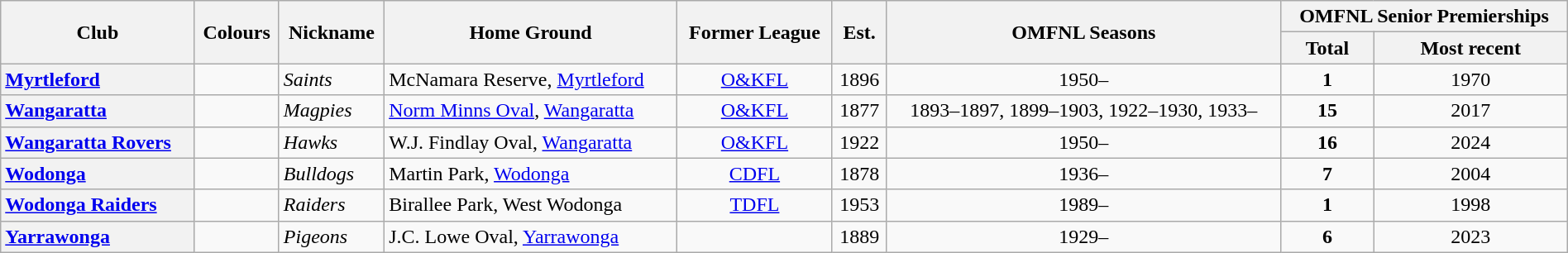<table class="wikitable sortable mw-collapsible mw-collapsed" style="text-align:center; width:100%">
<tr>
<th rowspan="2">Club</th>
<th rowspan="2">Colours</th>
<th rowspan="2">Nickname</th>
<th rowspan="2">Home Ground</th>
<th rowspan="2">Former League</th>
<th rowspan="2">Est.</th>
<th rowspan="2">OMFNL Seasons</th>
<th colspan="2">OMFNL Senior Premierships</th>
</tr>
<tr>
<th>Total</th>
<th>Most recent</th>
</tr>
<tr>
<th style="text-align:left"><a href='#'>Myrtleford</a></th>
<td></td>
<td align="left"><em>Saints</em></td>
<td align="left">McNamara Reserve, <a href='#'>Myrtleford</a></td>
<td style="text-align:center;"><a href='#'>O&KFL</a></td>
<td style="text-align:center;">1896</td>
<td style="text-align:center;">1950–</td>
<td style="text-align:center;"><strong>1</strong></td>
<td style="text-align:center;">1970</td>
</tr>
<tr>
<th style="text-align:left"><a href='#'>Wangaratta</a></th>
<td></td>
<td align="left"><em>Magpies</em></td>
<td align="left"><a href='#'>Norm Minns Oval</a>, <a href='#'>Wangaratta</a></td>
<td style="text-align:center;"><a href='#'>O&KFL</a></td>
<td style="text-align:center;">1877</td>
<td style="text-align:center;">1893–1897, 1899–1903, 1922–1930, 1933–</td>
<td style="text-align:center;"><strong>15</strong></td>
<td style="text-align:center;">2017</td>
</tr>
<tr>
<th style="text-align:left"><a href='#'>Wangaratta Rovers</a></th>
<td></td>
<td align="left"><em>Hawks</em></td>
<td align="left">W.J. Findlay Oval, <a href='#'>Wangaratta</a></td>
<td style="text-align:center;"><a href='#'>O&KFL</a></td>
<td style="text-align:center;">1922</td>
<td style="text-align:center;">1950–</td>
<td style="text-align:center;"><strong>16</strong></td>
<td style="text-align:center;">2024</td>
</tr>
<tr>
<th style="text-align:left"><a href='#'>Wodonga</a></th>
<td></td>
<td align="left"><em>Bulldogs</em></td>
<td align="left">Martin Park, <a href='#'>Wodonga</a></td>
<td style="text-align:center;"><a href='#'>CDFL</a></td>
<td style="text-align:center;">1878</td>
<td style="text-align:center;">1936–</td>
<td style="text-align:center;"><strong>7</strong></td>
<td style="text-align:center;">2004</td>
</tr>
<tr>
<th style="text-align:left"><a href='#'>Wodonga Raiders</a></th>
<td></td>
<td align="left"><em>Raiders</em></td>
<td align="left">Birallee Park, West Wodonga</td>
<td style="text-align:center;"><a href='#'>TDFL</a></td>
<td style="text-align:center;">1953</td>
<td style="text-align:center;">1989–</td>
<td style="text-align:center;"><strong>1</strong></td>
<td style="text-align:center;">1998</td>
</tr>
<tr>
<th style="text-align:left"><a href='#'>Yarrawonga</a></th>
<td></td>
<td align="left"><em>Pigeons</em></td>
<td align="left">J.C. Lowe Oval, <a href='#'>Yarrawonga</a></td>
<td style="text-align:center;"></td>
<td style="text-align:center;">1889</td>
<td style="text-align:center;">1929–</td>
<td style="text-align:center;"><strong>6</strong></td>
<td style="text-align:center;">2023</td>
</tr>
</table>
